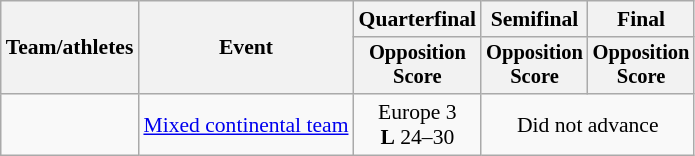<table class="wikitable" style="font-size:90%;text-align:center;">
<tr>
<th rowspan="2">Team/athletes</th>
<th rowspan="2">Event</th>
<th>Quarterfinal</th>
<th>Semifinal</th>
<th>Final</th>
</tr>
<tr style="font-size:95%;">
<th>Opposition<br>Score</th>
<th>Opposition<br>Score</th>
<th>Opposition<br>Score</th>
</tr>
<tr>
<td style="text-align:left;"><br></td>
<td style="text-align:left;"><a href='#'>Mixed continental team</a></td>
<td>Europe 3<br><strong>L</strong> 24–30</td>
<td colspan="2">Did not advance</td>
</tr>
</table>
